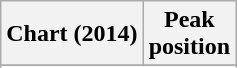<table class="wikitable plainrowheaders sortable">
<tr>
<th scope="col">Chart (2014)</th>
<th scope="col">Peak<br>position</th>
</tr>
<tr>
</tr>
<tr>
</tr>
<tr>
</tr>
</table>
